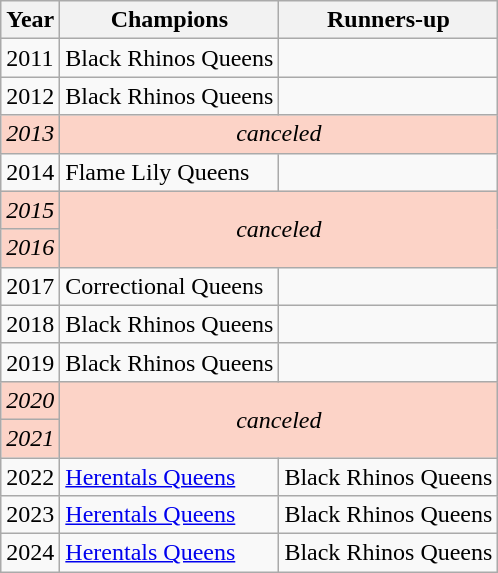<table class="wikitable">
<tr>
<th>Year</th>
<th>Champions</th>
<th>Runners-up</th>
</tr>
<tr>
<td>2011</td>
<td>Black Rhinos Queens</td>
<td></td>
</tr>
<tr>
<td>2012</td>
<td>Black Rhinos Queens</td>
<td></td>
</tr>
<tr bgcolor=#fcd3c7>
<td><em>2013</em></td>
<td align=center colspan=2><em>canceled</em></td>
</tr>
<tr>
<td>2014</td>
<td>Flame Lily Queens</td>
<td></td>
</tr>
<tr bgcolor=#fcd3c7>
<td><em>2015</em></td>
<td align=center colspan=2 rowspan=2><em>canceled</em></td>
</tr>
<tr bgcolor=#fcd3c7>
<td><em>2016</em></td>
</tr>
<tr>
<td>2017</td>
<td>Correctional Queens</td>
<td></td>
</tr>
<tr>
<td>2018</td>
<td>Black Rhinos Queens</td>
<td></td>
</tr>
<tr>
<td>2019</td>
<td>Black Rhinos Queens</td>
<td></td>
</tr>
<tr bgcolor=#fcd3c7>
<td><em>2020</em></td>
<td align=center colspan=2 rowspan=2><em>canceled</em></td>
</tr>
<tr bgcolor=#fcd3c7>
<td><em>2021</em></td>
</tr>
<tr>
<td>2022</td>
<td><a href='#'>Herentals Queens</a></td>
<td>Black Rhinos Queens</td>
</tr>
<tr>
<td>2023</td>
<td><a href='#'>Herentals Queens</a></td>
<td>Black Rhinos Queens</td>
</tr>
<tr>
<td>2024</td>
<td><a href='#'>Herentals Queens</a></td>
<td>Black Rhinos Queens</td>
</tr>
</table>
